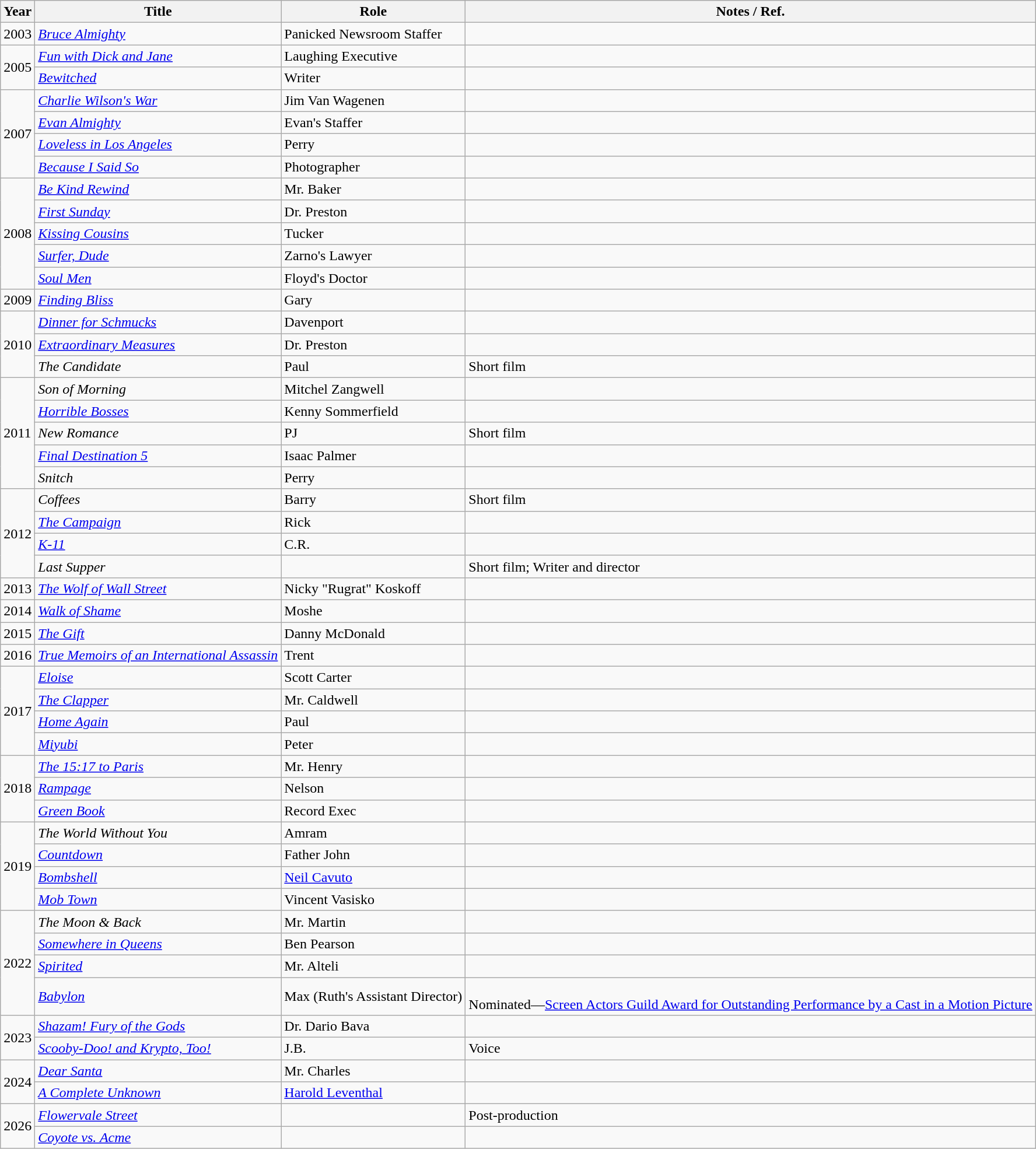<table class="wikitable sortable">
<tr>
<th>Year</th>
<th>Title</th>
<th>Role</th>
<th>Notes / Ref.</th>
</tr>
<tr>
<td>2003</td>
<td><em><a href='#'>Bruce Almighty</a></em></td>
<td>Panicked Newsroom Staffer</td>
<td></td>
</tr>
<tr>
<td rowspan="2">2005</td>
<td><em><a href='#'>Fun with Dick and Jane</a></em></td>
<td>Laughing Executive</td>
<td></td>
</tr>
<tr>
<td><em><a href='#'>Bewitched</a></em></td>
<td>Writer</td>
<td></td>
</tr>
<tr>
<td rowspan="4">2007</td>
<td><em><a href='#'>Charlie Wilson's War</a></em></td>
<td>Jim Van Wagenen</td>
<td></td>
</tr>
<tr>
<td><em><a href='#'>Evan Almighty</a></em></td>
<td>Evan's Staffer</td>
<td></td>
</tr>
<tr>
<td><em><a href='#'>Loveless in Los Angeles</a></em></td>
<td>Perry</td>
<td></td>
</tr>
<tr>
<td><em><a href='#'>Because I Said So</a></em></td>
<td>Photographer</td>
<td></td>
</tr>
<tr>
<td rowspan="5">2008</td>
<td><em><a href='#'>Be Kind Rewind</a></em></td>
<td>Mr. Baker</td>
<td></td>
</tr>
<tr>
<td><em><a href='#'>First Sunday</a></em></td>
<td>Dr. Preston</td>
<td></td>
</tr>
<tr>
<td><em><a href='#'>Kissing Cousins</a></em></td>
<td>Tucker</td>
<td></td>
</tr>
<tr>
<td><em><a href='#'>Surfer, Dude</a></em></td>
<td>Zarno's Lawyer</td>
<td></td>
</tr>
<tr>
<td><em><a href='#'>Soul Men</a></em></td>
<td>Floyd's Doctor</td>
<td></td>
</tr>
<tr>
<td>2009</td>
<td><em><a href='#'>Finding Bliss</a></em></td>
<td>Gary</td>
<td></td>
</tr>
<tr>
<td rowspan="3">2010</td>
<td><em><a href='#'>Dinner for Schmucks</a></em></td>
<td>Davenport</td>
<td></td>
</tr>
<tr>
<td><em><a href='#'>Extraordinary Measures</a></em></td>
<td>Dr. Preston</td>
<td></td>
</tr>
<tr>
<td><em>The Candidate</em></td>
<td>Paul</td>
<td>Short film</td>
</tr>
<tr>
<td rowspan="5">2011</td>
<td><em>Son of Morning</em></td>
<td>Mitchel Zangwell</td>
<td></td>
</tr>
<tr>
<td><em><a href='#'>Horrible Bosses</a></em></td>
<td>Kenny Sommerfield</td>
<td></td>
</tr>
<tr>
<td><em>New Romance</em></td>
<td>PJ</td>
<td>Short film</td>
</tr>
<tr>
<td><em><a href='#'>Final Destination 5</a></em></td>
<td>Isaac Palmer</td>
<td></td>
</tr>
<tr>
<td><em>Snitch</em></td>
<td>Perry</td>
<td></td>
</tr>
<tr>
<td rowspan="4">2012</td>
<td><em>Coffees</em></td>
<td>Barry</td>
<td>Short film</td>
</tr>
<tr>
<td><em><a href='#'>The Campaign</a></em></td>
<td>Rick</td>
<td></td>
</tr>
<tr>
<td><em><a href='#'>K-11</a></em></td>
<td>C.R.</td>
<td></td>
</tr>
<tr>
<td><em>Last Supper</em></td>
<td></td>
<td>Short film; Writer and director</td>
</tr>
<tr>
<td>2013</td>
<td><em><a href='#'>The Wolf of Wall Street</a></em></td>
<td>Nicky "Rugrat" Koskoff</td>
<td></td>
</tr>
<tr>
<td>2014</td>
<td><em><a href='#'>Walk of Shame</a></em></td>
<td>Moshe</td>
<td></td>
</tr>
<tr>
<td>2015</td>
<td><em><a href='#'>The Gift</a></em></td>
<td>Danny McDonald</td>
<td></td>
</tr>
<tr>
<td>2016</td>
<td><em><a href='#'>True Memoirs of an International Assassin</a></em></td>
<td>Trent</td>
<td></td>
</tr>
<tr>
<td rowspan="4">2017</td>
<td><em><a href='#'>Eloise</a></em></td>
<td>Scott Carter</td>
<td></td>
</tr>
<tr>
<td><em><a href='#'>The Clapper</a></em></td>
<td>Mr. Caldwell</td>
<td></td>
</tr>
<tr>
<td><em><a href='#'>Home Again</a></em></td>
<td>Paul</td>
<td></td>
</tr>
<tr>
<td><em><a href='#'>Miyubi</a></em></td>
<td>Peter</td>
<td></td>
</tr>
<tr>
<td rowspan="3">2018</td>
<td><em><a href='#'>The 15:17 to Paris</a></em></td>
<td>Mr. Henry</td>
<td></td>
</tr>
<tr>
<td><em><a href='#'>Rampage</a></em></td>
<td>Nelson</td>
<td></td>
</tr>
<tr>
<td><em><a href='#'>Green Book</a></em></td>
<td>Record Exec</td>
<td></td>
</tr>
<tr>
<td rowspan="4">2019</td>
<td><em>The World Without You</em></td>
<td>Amram</td>
<td></td>
</tr>
<tr>
<td><em><a href='#'>Countdown</a></em></td>
<td>Father John</td>
<td></td>
</tr>
<tr>
<td><em><a href='#'>Bombshell</a></em></td>
<td><a href='#'>Neil Cavuto</a></td>
<td></td>
</tr>
<tr>
<td><em><a href='#'>Mob Town</a></em></td>
<td>Vincent Vasisko</td>
<td></td>
</tr>
<tr>
<td rowspan="4">2022</td>
<td><em>The Moon & Back</em></td>
<td>Mr. Martin</td>
<td></td>
</tr>
<tr>
<td><em><a href='#'>Somewhere in Queens</a></em></td>
<td>Ben Pearson</td>
<td></td>
</tr>
<tr>
<td><em><a href='#'>Spirited</a></em></td>
<td>Mr. Alteli</td>
<td></td>
</tr>
<tr>
<td><em><a href='#'>Babylon</a></em></td>
<td>Max (Ruth's Assistant Director)</td>
<td><br>Nominated—<a href='#'>Screen Actors Guild Award for Outstanding Performance by a Cast in a Motion Picture</a></td>
</tr>
<tr>
<td rowspan="2">2023</td>
<td><em><a href='#'>Shazam! Fury of the Gods</a></em></td>
<td>Dr. Dario Bava</td>
<td></td>
</tr>
<tr>
<td><em><a href='#'>Scooby-Doo! and Krypto, Too!</a></em></td>
<td>J.B.</td>
<td>Voice</td>
</tr>
<tr>
<td rowspan="2">2024</td>
<td><em><a href='#'>Dear Santa</a></em></td>
<td>Mr. Charles</td>
<td></td>
</tr>
<tr>
<td><em><a href='#'>A Complete Unknown</a></em></td>
<td><a href='#'>Harold Leventhal</a></td>
<td></td>
</tr>
<tr>
<td rowspan="2">2026</td>
<td><em><a href='#'>Flowervale Street</a></em></td>
<td></td>
<td>Post-production</td>
</tr>
<tr>
<td><em><a href='#'>Coyote vs. Acme</a></em></td>
<td></td>
<td></td>
</tr>
</table>
